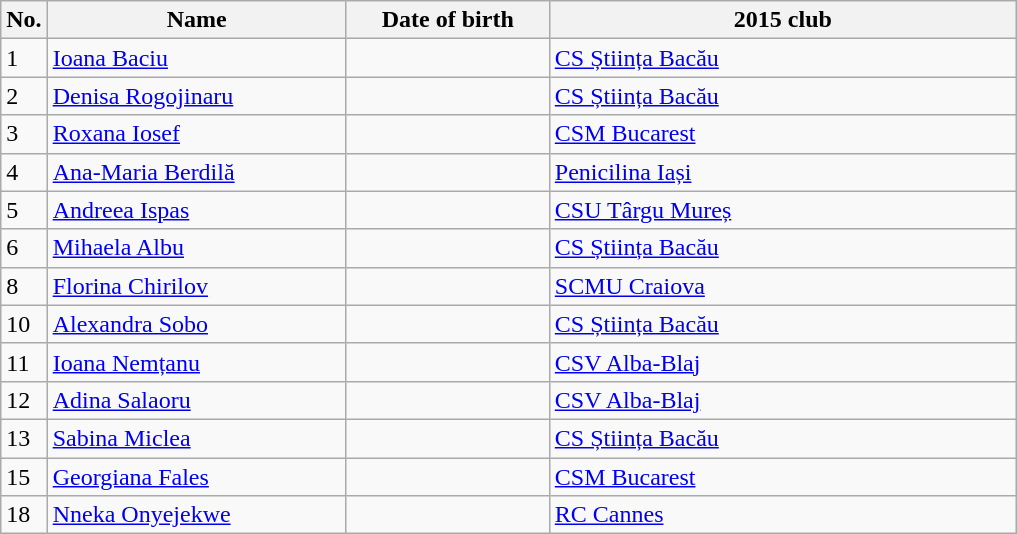<table class=wikitable sortable style=font-size:100%; text-align:center;>
<tr>
<th>No.</th>
<th style=width:12em>Name</th>
<th style=width:8em>Date of birth</th>
<th style=width:19em>2015 club</th>
</tr>
<tr>
<td>1</td>
<td><a href='#'>Ioana Baciu</a></td>
<td></td>
<td> <a href='#'>CS Știința Bacău</a></td>
</tr>
<tr>
<td>2</td>
<td><a href='#'>Denisa Rogojinaru</a></td>
<td></td>
<td> <a href='#'>CS Știința Bacău</a></td>
</tr>
<tr>
<td>3</td>
<td><a href='#'>Roxana Iosef</a></td>
<td></td>
<td> <a href='#'>CSM Bucarest</a></td>
</tr>
<tr>
<td>4</td>
<td><a href='#'>Ana-Maria Berdilă</a></td>
<td></td>
<td> <a href='#'>Penicilina Iași</a></td>
</tr>
<tr>
<td>5</td>
<td><a href='#'>Andreea Ispas</a></td>
<td></td>
<td> <a href='#'>CSU Târgu Mureș</a></td>
</tr>
<tr>
<td>6</td>
<td><a href='#'>Mihaela Albu</a></td>
<td></td>
<td> <a href='#'>CS Știința Bacău</a></td>
</tr>
<tr>
<td>8</td>
<td><a href='#'>Florina Chirilov</a></td>
<td></td>
<td> <a href='#'>SCMU Craiova</a></td>
</tr>
<tr>
<td>10</td>
<td><a href='#'>Alexandra Sobo</a></td>
<td></td>
<td> <a href='#'>CS Știința Bacău</a></td>
</tr>
<tr>
<td>11</td>
<td><a href='#'>Ioana Nemțanu</a></td>
<td></td>
<td> <a href='#'>CSV Alba-Blaj</a></td>
</tr>
<tr>
<td>12</td>
<td><a href='#'>Adina Salaoru</a></td>
<td></td>
<td> <a href='#'>CSV Alba-Blaj</a></td>
</tr>
<tr>
<td>13</td>
<td><a href='#'>Sabina Miclea</a></td>
<td></td>
<td> <a href='#'>CS Știința Bacău</a></td>
</tr>
<tr>
<td>15</td>
<td><a href='#'>Georgiana Fales</a></td>
<td></td>
<td> <a href='#'>CSM Bucarest</a></td>
</tr>
<tr>
<td>18</td>
<td><a href='#'>Nneka Onyejekwe</a></td>
<td></td>
<td> <a href='#'>RC Cannes</a></td>
</tr>
</table>
